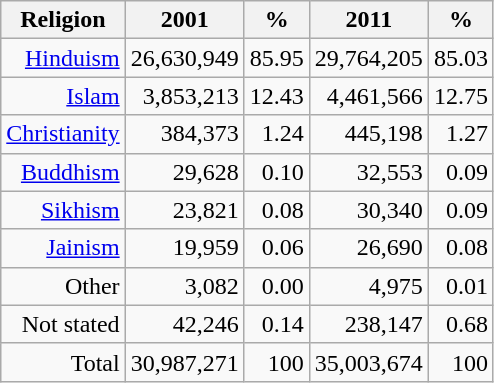<table class="wikitable sortable" style="text-align: right;">
<tr>
<th>Religion</th>
<th>2001</th>
<th>%</th>
<th>2011</th>
<th>%</th>
</tr>
<tr>
<td><a href='#'>Hinduism</a></td>
<td>26,630,949</td>
<td>85.95</td>
<td>29,764,205</td>
<td>85.03</td>
</tr>
<tr>
<td><a href='#'>Islam</a></td>
<td>3,853,213</td>
<td>12.43</td>
<td>4,461,566</td>
<td>12.75</td>
</tr>
<tr>
<td><a href='#'>Christianity</a></td>
<td>384,373</td>
<td>1.24</td>
<td>445,198</td>
<td>1.27</td>
</tr>
<tr>
<td><a href='#'>Buddhism</a></td>
<td>29,628</td>
<td>0.10</td>
<td>32,553</td>
<td>0.09</td>
</tr>
<tr>
<td><a href='#'>Sikhism</a></td>
<td>23,821</td>
<td>0.08</td>
<td>30,340</td>
<td>0.09</td>
</tr>
<tr>
<td><a href='#'>Jainism</a></td>
<td>19,959</td>
<td>0.06</td>
<td>26,690</td>
<td>0.08</td>
</tr>
<tr>
<td>Other</td>
<td>3,082</td>
<td>0.00</td>
<td>4,975</td>
<td>0.01</td>
</tr>
<tr>
<td>Not stated</td>
<td>42,246</td>
<td>0.14</td>
<td>238,147</td>
<td>0.68</td>
</tr>
<tr>
<td>Total</td>
<td>30,987,271</td>
<td>100</td>
<td>35,003,674</td>
<td>100</td>
</tr>
</table>
